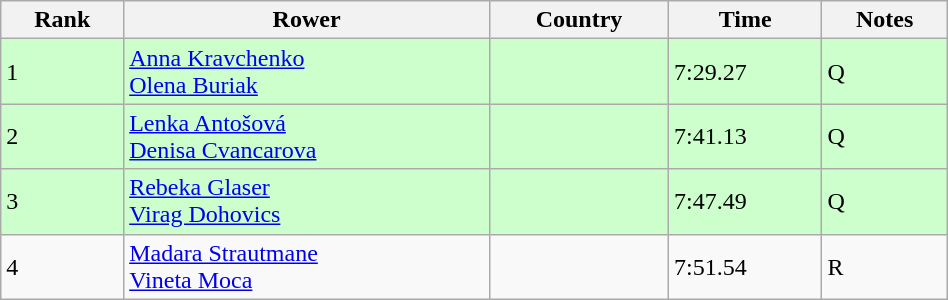<table class="wikitable" width=50%>
<tr>
<th>Rank</th>
<th>Rower</th>
<th>Country</th>
<th>Time</th>
<th>Notes</th>
</tr>
<tr bgcolor=ccffcc>
<td>1</td>
<td><a href='#'>Anna Kravchenko</a><br><a href='#'>Olena Buriak</a></td>
<td></td>
<td>7:29.27</td>
<td>Q</td>
</tr>
<tr bgcolor=ccffcc>
<td>2</td>
<td><a href='#'>Lenka Antošová</a><br><a href='#'>Denisa Cvancarova</a></td>
<td></td>
<td>7:41.13</td>
<td>Q</td>
</tr>
<tr bgcolor=ccffcc>
<td>3</td>
<td><a href='#'>Rebeka Glaser</a><br><a href='#'>Virag Dohovics</a></td>
<td></td>
<td>7:47.49</td>
<td>Q</td>
</tr>
<tr>
<td>4</td>
<td><a href='#'>Madara Strautmane</a><br><a href='#'>Vineta Moca</a></td>
<td></td>
<td>7:51.54</td>
<td>R</td>
</tr>
</table>
